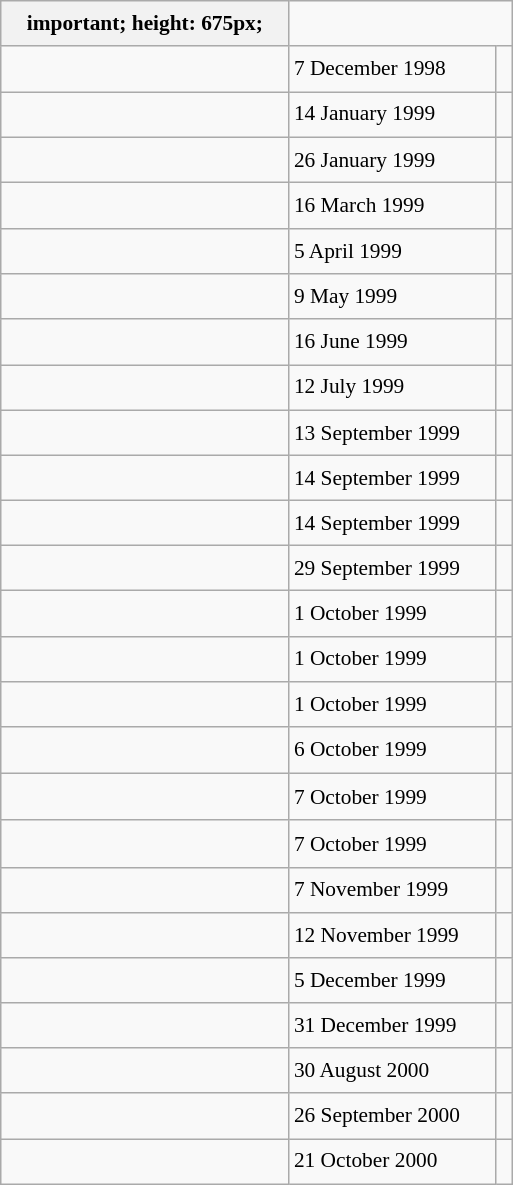<table class="wikitable" style="font-size: 89%; float: left; width: 24em; margin-right: 1em; line-height: 1.65em">
<tr>
<th>important; height: 675px;</th>
</tr>
<tr>
<td></td>
<td>7 December 1998</td>
<td><small></small></td>
</tr>
<tr>
<td></td>
<td>14 January 1999</td>
<td><small></small></td>
</tr>
<tr>
<td></td>
<td>26 January 1999</td>
<td><small></small></td>
</tr>
<tr>
<td></td>
<td>16 March 1999</td>
<td><small></small> </td>
</tr>
<tr>
<td></td>
<td>5 April 1999</td>
<td><small></small></td>
</tr>
<tr>
<td></td>
<td>9 May 1999</td>
<td><small></small></td>
</tr>
<tr>
<td></td>
<td>16 June 1999</td>
<td><small></small></td>
</tr>
<tr>
<td></td>
<td>12 July 1999</td>
<td><small></small></td>
</tr>
<tr>
<td></td>
<td>13 September 1999</td>
<td><small></small></td>
</tr>
<tr>
<td></td>
<td>14 September 1999</td>
<td><small></small></td>
</tr>
<tr>
<td></td>
<td>14 September 1999</td>
<td><small></small></td>
</tr>
<tr>
<td></td>
<td>29 September 1999</td>
<td><small></small></td>
</tr>
<tr>
<td></td>
<td>1 October 1999</td>
<td><small></small></td>
</tr>
<tr>
<td></td>
<td>1 October 1999</td>
<td><small></small></td>
</tr>
<tr>
<td></td>
<td>1 October 1999</td>
<td><small></small></td>
</tr>
<tr>
<td></td>
<td>6 October 1999</td>
<td><small></small> </td>
</tr>
<tr>
<td></td>
<td>7 October 1999</td>
<td><small></small> </td>
</tr>
<tr>
<td></td>
<td>7 October 1999</td>
<td><small></small> </td>
</tr>
<tr>
<td></td>
<td>7 November 1999</td>
<td><small></small></td>
</tr>
<tr>
<td></td>
<td>12 November 1999</td>
<td><small></small></td>
</tr>
<tr>
<td></td>
<td>5 December 1999</td>
<td><small></small></td>
</tr>
<tr>
<td></td>
<td>31 December 1999</td>
<td><small></small></td>
</tr>
<tr>
<td></td>
<td>30 August 2000</td>
<td><small></small></td>
</tr>
<tr>
<td></td>
<td>26 September 2000</td>
<td><small></small></td>
</tr>
<tr>
<td></td>
<td>21 October 2000</td>
<td><small></small></td>
</tr>
</table>
